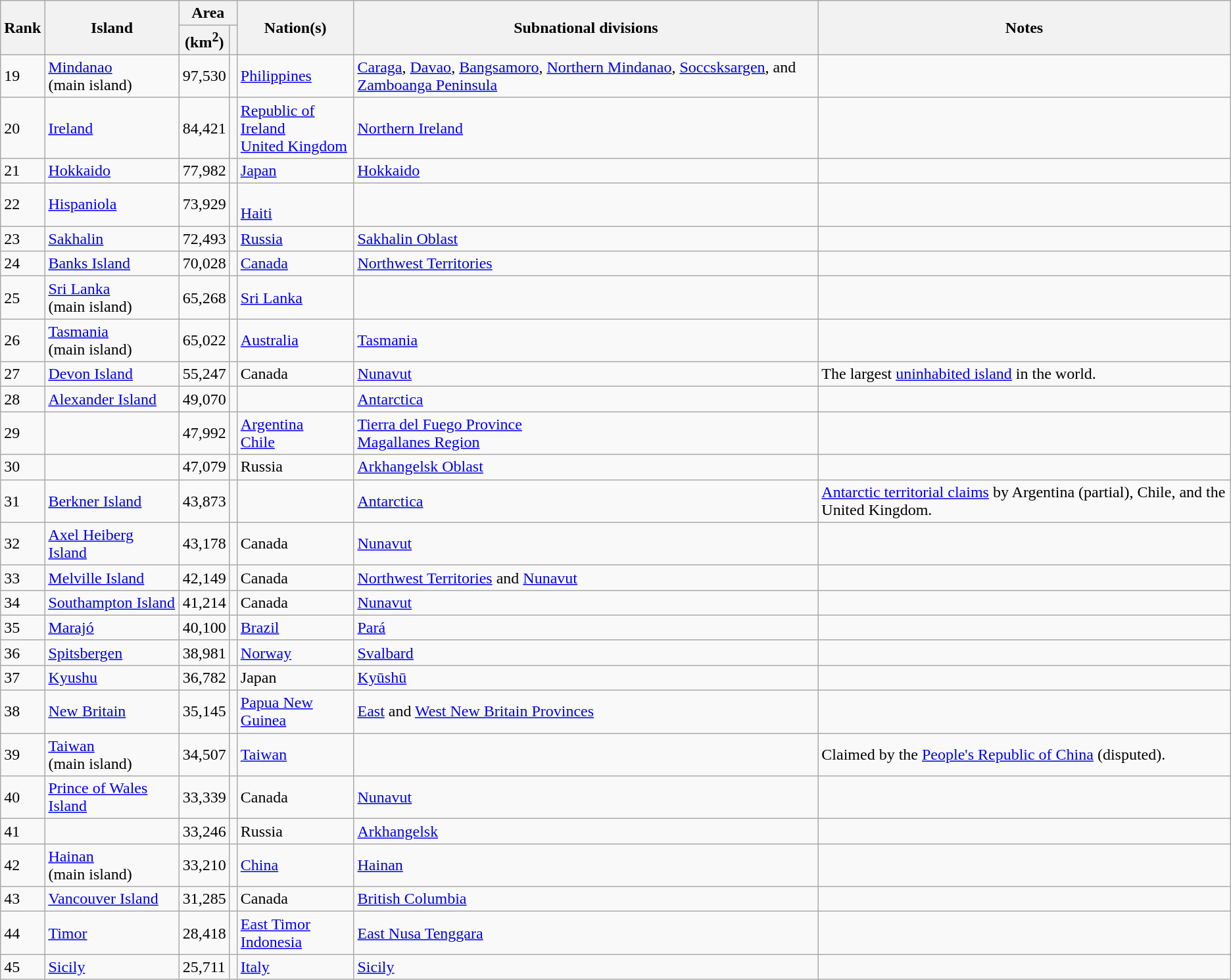<table class="sortable wikitable">
<tr>
<th rowspan=2>Rank</th>
<th rowspan=2>Island</th>
<th colspan=2>Area</th>
<th rowspan=2>Nation(s)</th>
<th rowspan=2>Subnational divisions</th>
<th rowspan=2>Notes</th>
</tr>
<tr>
<th class="unsortable">(km<sup>2</sup>)</th>
<th class="unsortable"></th>
</tr>
<tr>
<td>19</td>
<td><a href='#'>Mindanao</a><br>(main island)</td>
<td>97,530</td>
<td></td>
<td><a href='#'>Philippines</a></td>
<td><a href='#'>Caraga</a>, <a href='#'>Davao</a>, <a href='#'>Bangsamoro</a>, <a href='#'>Northern Mindanao</a>, <a href='#'>Soccsksargen</a>, and <a href='#'>Zamboanga Peninsula</a></td>
<td></td>
</tr>
<tr>
<td>20</td>
<td><a href='#'>Ireland</a></td>
<td>84,421</td>
<td></td>
<td><a href='#'>Republic of Ireland</a><br><a href='#'>United Kingdom</a></td>
<td><a href='#'>Northern Ireland</a></td>
<td></td>
</tr>
<tr>
<td>21</td>
<td><a href='#'>Hokkaido</a></td>
<td>77,982</td>
<td></td>
<td><a href='#'>Japan</a></td>
<td><a href='#'>Hokkaido</a></td>
<td></td>
</tr>
<tr>
<td>22</td>
<td><a href='#'>Hispaniola</a></td>
<td>73,929</td>
<td></td>
<td><br><a href='#'>Haiti</a></td>
<td></td>
<td></td>
</tr>
<tr>
<td>23</td>
<td><a href='#'>Sakhalin</a></td>
<td>72,493</td>
<td></td>
<td><a href='#'>Russia</a></td>
<td><a href='#'>Sakhalin Oblast</a></td>
<td></td>
</tr>
<tr>
<td>24</td>
<td><a href='#'>Banks Island</a></td>
<td>70,028</td>
<td></td>
<td><a href='#'>Canada</a></td>
<td><a href='#'>Northwest Territories</a></td>
<td></td>
</tr>
<tr>
<td>25</td>
<td><a href='#'>Sri Lanka</a><br>(main island)</td>
<td>65,268</td>
<td></td>
<td><a href='#'>Sri Lanka</a></td>
<td></td>
<td></td>
</tr>
<tr>
<td>26</td>
<td><a href='#'>Tasmania</a><br>(main island)</td>
<td>65,022</td>
<td></td>
<td><a href='#'>Australia</a></td>
<td><a href='#'>Tasmania</a></td>
<td></td>
</tr>
<tr>
<td>27</td>
<td><a href='#'>Devon Island</a></td>
<td>55,247</td>
<td></td>
<td>Canada</td>
<td><a href='#'>Nunavut</a></td>
<td>The largest <a href='#'>uninhabited island</a> in the world.</td>
</tr>
<tr>
<td>28</td>
<td><a href='#'>Alexander Island</a></td>
<td>49,070</td>
<td></td>
<td></td>
<td><a href='#'>Antarctica</a></td>
<td></td>
</tr>
<tr>
<td>29</td>
<td></td>
<td>47,992</td>
<td></td>
<td><a href='#'>Argentina</a><br><a href='#'>Chile</a></td>
<td><a href='#'>Tierra del Fuego Province</a><br><a href='#'>Magallanes Region</a></td>
<td></td>
</tr>
<tr>
<td>30</td>
<td></td>
<td>47,079</td>
<td></td>
<td>Russia</td>
<td><a href='#'>Arkhangelsk Oblast</a></td>
<td></td>
</tr>
<tr>
<td>31</td>
<td><a href='#'>Berkner Island</a></td>
<td>43,873</td>
<td></td>
<td></td>
<td><a href='#'>Antarctica</a></td>
<td><a href='#'>Antarctic territorial claims</a> by Argentina (partial), Chile, and the United Kingdom.</td>
</tr>
<tr>
<td>32</td>
<td><a href='#'>Axel Heiberg Island</a></td>
<td>43,178</td>
<td></td>
<td>Canada</td>
<td><a href='#'>Nunavut</a></td>
<td></td>
</tr>
<tr>
<td>33</td>
<td><a href='#'>Melville Island</a></td>
<td>42,149</td>
<td></td>
<td>Canada</td>
<td><a href='#'>Northwest Territories</a> and <a href='#'>Nunavut</a></td>
<td></td>
</tr>
<tr>
<td>34</td>
<td><a href='#'>Southampton Island</a></td>
<td>41,214</td>
<td></td>
<td>Canada</td>
<td><a href='#'>Nunavut</a></td>
<td></td>
</tr>
<tr>
<td>35</td>
<td><a href='#'>Marajó</a></td>
<td>40,100</td>
<td></td>
<td><a href='#'>Brazil</a></td>
<td><a href='#'>Pará</a></td>
<td></td>
</tr>
<tr>
<td>36</td>
<td><a href='#'>Spitsbergen</a></td>
<td>38,981</td>
<td></td>
<td><a href='#'>Norway</a></td>
<td><a href='#'>Svalbard</a></td>
<td></td>
</tr>
<tr>
<td>37</td>
<td><a href='#'>Kyushu</a></td>
<td>36,782</td>
<td></td>
<td>Japan</td>
<td><a href='#'>Kyūshū</a></td>
<td></td>
</tr>
<tr>
<td>38</td>
<td><a href='#'>New Britain</a></td>
<td>35,145</td>
<td></td>
<td><a href='#'>Papua New Guinea</a></td>
<td><a href='#'>East</a> and <a href='#'>West New Britain Provinces</a></td>
<td></td>
</tr>
<tr>
<td>39</td>
<td><a href='#'>Taiwan</a><br>(main island)</td>
<td>34,507</td>
<td></td>
<td><a href='#'>Taiwan</a></td>
<td></td>
<td>Claimed by the <a href='#'>People's Republic of China</a> (disputed).</td>
</tr>
<tr>
<td>40</td>
<td><a href='#'>Prince of Wales Island</a></td>
<td>33,339</td>
<td></td>
<td>Canada</td>
<td><a href='#'>Nunavut</a></td>
<td></td>
</tr>
<tr>
<td>41</td>
<td></td>
<td>33,246</td>
<td></td>
<td>Russia</td>
<td><a href='#'>Arkhangelsk</a></td>
<td></td>
</tr>
<tr>
<td>42</td>
<td><a href='#'>Hainan</a><br>(main island)</td>
<td>33,210</td>
<td></td>
<td><a href='#'>China</a></td>
<td><a href='#'>Hainan</a></td>
<td></td>
</tr>
<tr>
<td>43</td>
<td><a href='#'>Vancouver Island</a></td>
<td>31,285</td>
<td></td>
<td>Canada</td>
<td><a href='#'>British Columbia</a></td>
<td></td>
</tr>
<tr>
<td>44</td>
<td><a href='#'>Timor</a></td>
<td>28,418</td>
<td></td>
<td><a href='#'>East Timor</a><br><a href='#'>Indonesia</a></td>
<td><a href='#'>East Nusa Tenggara</a></td>
<td></td>
</tr>
<tr>
<td>45</td>
<td><a href='#'>Sicily</a></td>
<td>25,711</td>
<td></td>
<td><a href='#'>Italy</a></td>
<td><a href='#'>Sicily</a></td>
<td></td>
</tr>
</table>
